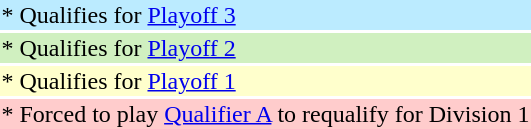<table>
<tr style="background: #BBEBFF;">
<td>* Qualifies for <a href='#'>Playoff 3</a></td>
</tr>
<tr style="background: #D0F0C0;">
<td>* Qualifies for <a href='#'>Playoff 2</a></td>
</tr>
<tr style="background: #FFFFCC;">
<td>* Qualifies for <a href='#'>Playoff 1</a></td>
</tr>
<tr style="background: #FFCCCC;">
<td>* Forced to play <a href='#'>Qualifier A</a> to requalify for Division 1</td>
</tr>
</table>
